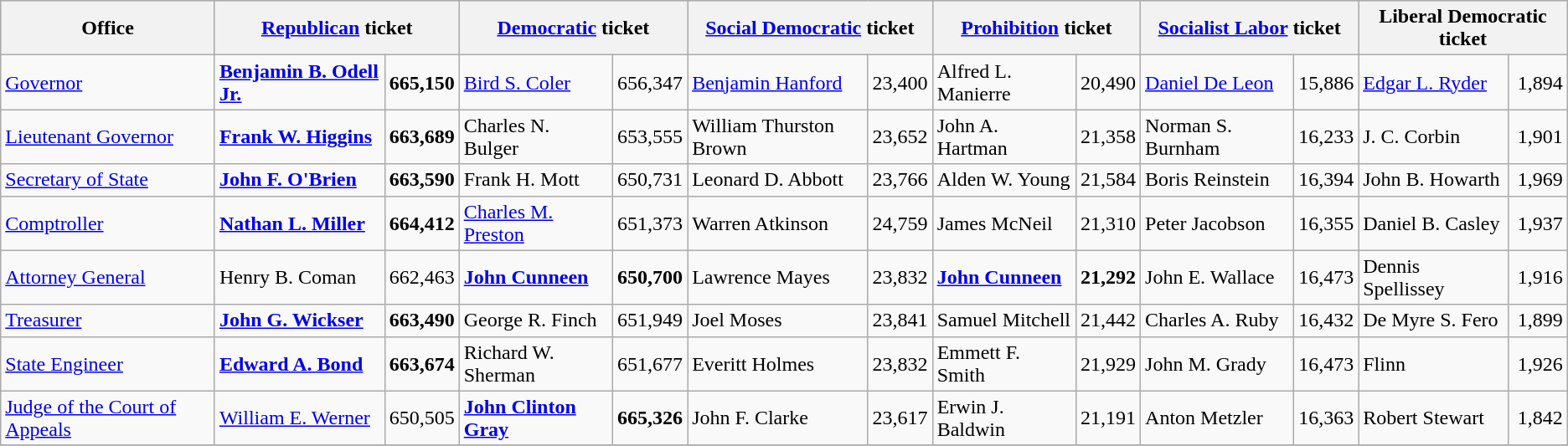<table class=wikitable>
<tr bgcolor=lightgrey>
<th>Office</th>
<th colspan="2" ><a href='#'>Republican</a> ticket</th>
<th colspan="2" ><a href='#'>Democratic</a> ticket</th>
<th colspan="2" ><a href='#'>Social Democratic</a> ticket</th>
<th colspan="2" ><a href='#'>Prohibition</a> ticket</th>
<th colspan="2" ><a href='#'>Socialist Labor</a> ticket</th>
<th colspan="2" >Liberal Democratic ticket</th>
</tr>
<tr>
<td><a href='#'>Governor</a></td>
<td><strong><a href='#'>Benjamin B. Odell Jr.</a></strong></td>
<td align="right"><strong>665,150</strong></td>
<td><a href='#'>Bird S. Coler</a></td>
<td align="right">656,347</td>
<td><a href='#'>Benjamin Hanford</a></td>
<td align="right">23,400</td>
<td>Alfred L. Manierre</td>
<td align="right">20,490</td>
<td><a href='#'>Daniel De Leon</a></td>
<td align="right">15,886</td>
<td><a href='#'>Edgar L. Ryder</a></td>
<td align="right">1,894</td>
</tr>
<tr>
<td><a href='#'>Lieutenant Governor</a></td>
<td><strong><a href='#'>Frank W. Higgins</a></strong></td>
<td align="right"><strong>663,689</strong></td>
<td>Charles N. Bulger</td>
<td align="right">653,555</td>
<td>William Thurston Brown</td>
<td align="right">23,652</td>
<td>John A. Hartman</td>
<td align="right">21,358</td>
<td>Norman S. Burnham</td>
<td align="right">16,233</td>
<td>J. C. Corbin</td>
<td align="right">1,901</td>
</tr>
<tr>
<td><a href='#'>Secretary of State</a></td>
<td><strong><a href='#'>John F. O'Brien</a></strong></td>
<td align="right"><strong>663,590</strong></td>
<td>Frank H. Mott</td>
<td align="right">650,731</td>
<td>Leonard D. Abbott</td>
<td align="right">23,766</td>
<td>Alden W. Young</td>
<td align="right">21,584</td>
<td>Boris Reinstein</td>
<td align="right">16,394</td>
<td>John B. Howarth</td>
<td align="right">1,969</td>
</tr>
<tr>
<td><a href='#'>Comptroller</a></td>
<td><strong><a href='#'>Nathan L. Miller</a></strong></td>
<td align="right"><strong>664,412</strong></td>
<td><a href='#'>Charles M. Preston</a></td>
<td align="right">651,373</td>
<td>Warren Atkinson</td>
<td align="right">24,759</td>
<td>James McNeil</td>
<td align="right">21,310</td>
<td>Peter Jacobson</td>
<td align="right">16,355</td>
<td>Daniel B. Casley</td>
<td align="right">1,937</td>
</tr>
<tr>
<td><a href='#'>Attorney General</a></td>
<td>Henry B. Coman</td>
<td align="right">662,463</td>
<td><strong><a href='#'>John Cunneen</a></strong></td>
<td align="right"><strong>650,700</strong></td>
<td>Lawrence Mayes</td>
<td align="right">23,832</td>
<td><strong><a href='#'>John Cunneen</a></strong></td>
<td align="right"><strong>21,292</strong></td>
<td>John E. Wallace</td>
<td align="right">16,473</td>
<td>Dennis Spellissey</td>
<td align="right">1,916</td>
</tr>
<tr>
<td><a href='#'>Treasurer</a></td>
<td><strong><a href='#'>John G. Wickser</a></strong></td>
<td align="right"><strong>663,490</strong></td>
<td>George R. Finch</td>
<td align="right">651,949</td>
<td>Joel Moses</td>
<td align="right">23,841</td>
<td>Samuel Mitchell</td>
<td align="right">21,442</td>
<td>Charles A. Ruby</td>
<td align="right">16,432</td>
<td>De Myre S. Fero</td>
<td align="right">1,899</td>
</tr>
<tr>
<td><a href='#'>State Engineer</a></td>
<td><strong><a href='#'>Edward A. Bond</a></strong></td>
<td align="right"><strong>663,674</strong></td>
<td>Richard W. Sherman</td>
<td align="right">651,677</td>
<td>Everitt Holmes</td>
<td align="right">23,832</td>
<td>Emmett F. Smith</td>
<td align="right">21,929</td>
<td>John M. Grady</td>
<td align="right">16,473</td>
<td>Flinn</td>
<td align="right">1,926</td>
</tr>
<tr>
<td><a href='#'>Judge of the Court of Appeals</a></td>
<td><a href='#'>William E. Werner</a></td>
<td align="right">650,505</td>
<td><strong><a href='#'>John Clinton Gray</a></strong></td>
<td align="right"><strong>665,326</strong></td>
<td>John F. Clarke</td>
<td align="right">23,617</td>
<td>Erwin J. Baldwin</td>
<td align="right">21,191</td>
<td>Anton Metzler</td>
<td align="right">16,363</td>
<td>Robert Stewart</td>
<td align="right">1,842</td>
</tr>
<tr>
</tr>
</table>
